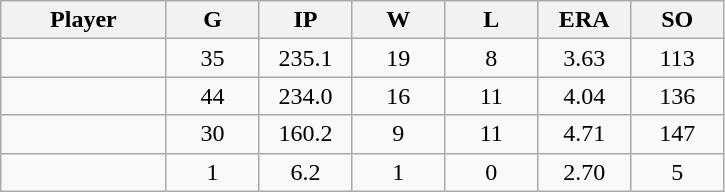<table class="wikitable sortable">
<tr>
<th bgcolor="#DDDDFF" width="16%">Player</th>
<th bgcolor="#DDDDFF" width="9%">G</th>
<th bgcolor="#DDDDFF" width="9%">IP</th>
<th bgcolor="#DDDDFF" width="9%">W</th>
<th bgcolor="#DDDDFF" width="9%">L</th>
<th bgcolor="#DDDDFF" width="9%">ERA</th>
<th bgcolor="#DDDDFF" width="9%">SO</th>
</tr>
<tr align="center">
<td></td>
<td>35</td>
<td>235.1</td>
<td>19</td>
<td>8</td>
<td>3.63</td>
<td>113</td>
</tr>
<tr align="center">
<td></td>
<td>44</td>
<td>234.0</td>
<td>16</td>
<td>11</td>
<td>4.04</td>
<td>136</td>
</tr>
<tr align="center">
<td></td>
<td>30</td>
<td>160.2</td>
<td>9</td>
<td>11</td>
<td>4.71</td>
<td>147</td>
</tr>
<tr align="center">
<td></td>
<td>1</td>
<td>6.2</td>
<td>1</td>
<td>0</td>
<td>2.70</td>
<td>5</td>
</tr>
</table>
